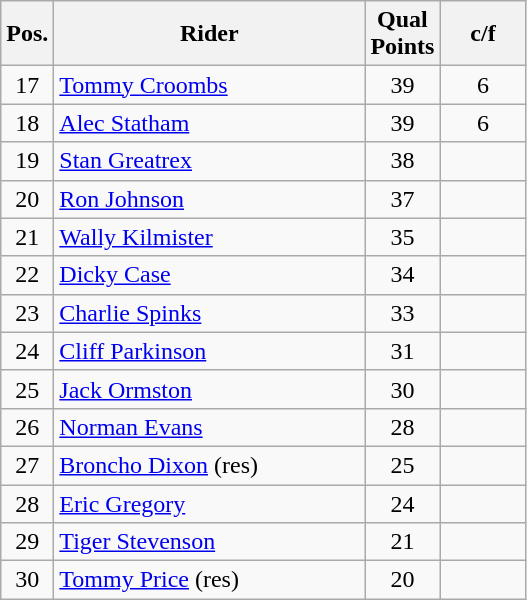<table class=wikitable>
<tr>
<th width=25px>Pos.</th>
<th width=200px>Rider</th>
<th width=40px>Qual Points</th>
<th width=50px>c/f</th>
</tr>
<tr align=center >
<td>17</td>
<td align=left> <a href='#'>Tommy Croombs</a></td>
<td>39</td>
<td>6</td>
</tr>
<tr align=center >
<td>18</td>
<td align=left> <a href='#'>Alec Statham</a></td>
<td>39</td>
<td>6</td>
</tr>
<tr align=center>
<td>19</td>
<td align=left> <a href='#'>Stan Greatrex</a></td>
<td>38</td>
<td></td>
</tr>
<tr align=center>
<td>20</td>
<td align=left> <a href='#'>Ron Johnson</a></td>
<td>37</td>
<td></td>
</tr>
<tr align=center>
<td>21</td>
<td align=left> <a href='#'>Wally Kilmister</a></td>
<td>35</td>
<td></td>
</tr>
<tr align=center>
<td>22</td>
<td align=left> <a href='#'>Dicky Case</a></td>
<td>34</td>
<td></td>
</tr>
<tr align=center>
<td>23</td>
<td align=left> <a href='#'>Charlie Spinks</a></td>
<td>33</td>
<td></td>
</tr>
<tr align=center>
<td>24</td>
<td align=left> <a href='#'>Cliff Parkinson</a></td>
<td>31</td>
<td></td>
</tr>
<tr align=center>
<td>25</td>
<td align=left> <a href='#'>Jack Ormston</a></td>
<td>30</td>
<td></td>
</tr>
<tr align=center>
<td>26</td>
<td align=left> <a href='#'>Norman Evans</a></td>
<td>28</td>
<td></td>
</tr>
<tr align=center>
<td>27</td>
<td align=left> <a href='#'>Broncho Dixon</a> (res)</td>
<td>25</td>
<td></td>
</tr>
<tr align=center>
<td>28</td>
<td align=left> <a href='#'>Eric Gregory</a></td>
<td>24</td>
<td></td>
</tr>
<tr align=center>
<td>29</td>
<td align=left> <a href='#'>Tiger Stevenson</a></td>
<td>21</td>
<td></td>
</tr>
<tr align=center>
<td>30</td>
<td align=left> <a href='#'>Tommy Price</a> (res)</td>
<td>20</td>
<td></td>
</tr>
</table>
